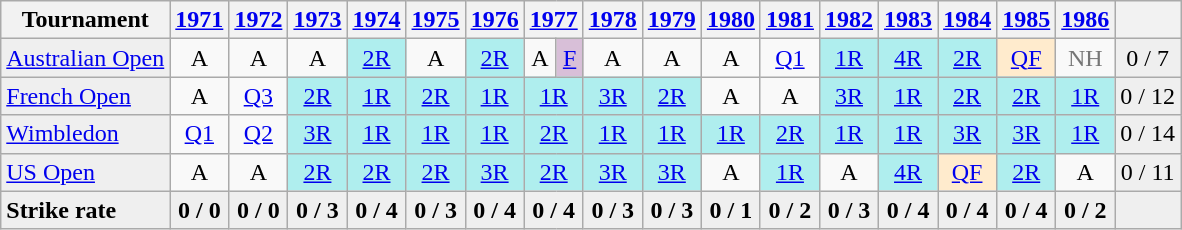<table class=wikitable style=text-align:center>
<tr>
<th>Tournament</th>
<th><a href='#'>1971</a></th>
<th><a href='#'>1972</a></th>
<th><a href='#'>1973</a></th>
<th><a href='#'>1974</a></th>
<th><a href='#'>1975</a></th>
<th><a href='#'>1976</a></th>
<th colspan=2><a href='#'>1977</a></th>
<th><a href='#'>1978</a></th>
<th><a href='#'>1979</a></th>
<th><a href='#'>1980</a></th>
<th><a href='#'>1981</a></th>
<th><a href='#'>1982</a></th>
<th><a href='#'>1983</a></th>
<th><a href='#'>1984</a></th>
<th><a href='#'>1985</a></th>
<th><a href='#'>1986</a></th>
<th></th>
</tr>
<tr>
<td align=left bgcolor=#efefef><a href='#'>Australian Open</a></td>
<td>A</td>
<td>A</td>
<td>A</td>
<td bgcolor=afeeee><a href='#'>2R</a></td>
<td>A</td>
<td bgcolor=afeeee><a href='#'>2R</a></td>
<td>A</td>
<td bgcolor=thistle><a href='#'>F</a></td>
<td>A</td>
<td>A</td>
<td>A</td>
<td><a href='#'>Q1</a></td>
<td bgcolor=afeeee><a href='#'>1R</a></td>
<td bgcolor=afeeee><a href='#'>4R</a></td>
<td bgcolor=afeeee><a href='#'>2R</a></td>
<td bgcolor=ffebcd><a href='#'>QF</a></td>
<td style=color:#767676>NH</td>
<td bgcolor=#efefef>0 / 7</td>
</tr>
<tr>
<td align=left bgcolor=#efefef><a href='#'>French Open</a></td>
<td>A</td>
<td><a href='#'>Q3</a></td>
<td bgcolor=afeeee><a href='#'>2R</a></td>
<td bgcolor=afeeee><a href='#'>1R</a></td>
<td bgcolor=afeeee><a href='#'>2R</a></td>
<td bgcolor=afeeee><a href='#'>1R</a></td>
<td bgcolor=afeeee colspan=2><a href='#'>1R</a></td>
<td bgcolor=afeeee><a href='#'>3R</a></td>
<td bgcolor=afeeee><a href='#'>2R</a></td>
<td>A</td>
<td>A</td>
<td bgcolor=afeeee><a href='#'>3R</a></td>
<td bgcolor=afeeee><a href='#'>1R</a></td>
<td bgcolor=afeeee><a href='#'>2R</a></td>
<td bgcolor=afeeee><a href='#'>2R</a></td>
<td bgcolor=afeeee><a href='#'>1R</a></td>
<td bgcolor=#efefef>0 / 12</td>
</tr>
<tr>
<td align=left bgcolor=#efefef><a href='#'>Wimbledon</a></td>
<td><a href='#'>Q1</a></td>
<td><a href='#'>Q2</a></td>
<td bgcolor=afeeee><a href='#'>3R</a></td>
<td bgcolor=afeeee><a href='#'>1R</a></td>
<td bgcolor=afeeee><a href='#'>1R</a></td>
<td bgcolor=afeeee><a href='#'>1R</a></td>
<td bgcolor=afeeee colspan=2><a href='#'>2R</a></td>
<td bgcolor=afeeee><a href='#'>1R</a></td>
<td bgcolor=afeeee><a href='#'>1R</a></td>
<td bgcolor=afeeee><a href='#'>1R</a></td>
<td bgcolor=afeeee><a href='#'>2R</a></td>
<td bgcolor=afeeee><a href='#'>1R</a></td>
<td bgcolor=afeeee><a href='#'>1R</a></td>
<td bgcolor=afeeee><a href='#'>3R</a></td>
<td bgcolor=afeeee><a href='#'>3R</a></td>
<td bgcolor=afeeee><a href='#'>1R</a></td>
<td bgcolor=#efefef>0 / 14</td>
</tr>
<tr>
<td align=left bgcolor=#efefef><a href='#'>US Open</a></td>
<td>A</td>
<td>A</td>
<td bgcolor=afeeee><a href='#'>2R</a></td>
<td bgcolor=afeeee><a href='#'>2R</a></td>
<td bgcolor=afeeee><a href='#'>2R</a></td>
<td bgcolor=afeeee><a href='#'>3R</a></td>
<td bgcolor=afeeee colspan=2><a href='#'>2R</a></td>
<td bgcolor=afeeee><a href='#'>3R</a></td>
<td bgcolor=afeeee><a href='#'>3R</a></td>
<td>A</td>
<td bgcolor=afeeee><a href='#'>1R</a></td>
<td>A</td>
<td bgcolor=afeeee><a href='#'>4R</a></td>
<td bgcolor=ffebcd><a href='#'>QF</a></td>
<td bgcolor=afeeee><a href='#'>2R</a></td>
<td>A</td>
<td bgcolor=#efefef>0 / 11</td>
</tr>
<tr style="font-weight:bold; background:#efefef;">
<td style=text-align:left>Strike rate</td>
<td>0 / 0</td>
<td>0 / 0</td>
<td>0 / 3</td>
<td>0 / 4</td>
<td>0 / 3</td>
<td>0 / 4</td>
<td colspan=2>0 / 4</td>
<td>0 / 3</td>
<td>0 / 3</td>
<td>0 / 1</td>
<td>0 / 2</td>
<td>0 / 3</td>
<td>0 / 4</td>
<td>0 / 4</td>
<td>0 / 4</td>
<td>0 / 2</td>
<td></td>
</tr>
</table>
